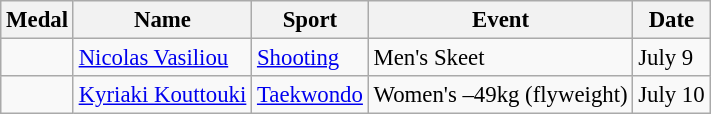<table class="wikitable sortable" style="font-size: 95%;">
<tr>
<th>Medal</th>
<th>Name</th>
<th>Sport</th>
<th>Event</th>
<th>Date</th>
</tr>
<tr>
<td></td>
<td><a href='#'>Nicolas Vasiliou</a></td>
<td><a href='#'>Shooting</a></td>
<td>Men's Skeet</td>
<td>July 9</td>
</tr>
<tr>
<td></td>
<td><a href='#'>Kyriaki Kouttouki</a></td>
<td><a href='#'>Taekwondo</a></td>
<td>Women's –49kg (flyweight)</td>
<td>July 10</td>
</tr>
</table>
